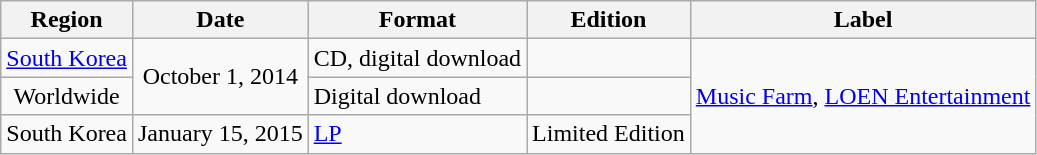<table class="wikitable">
<tr>
<th style="text-align:center;">Region</th>
<th style="text-align:center;">Date</th>
<th style="text-align:center;">Format</th>
<th style="text-align:center;">Edition</th>
<th style="text-align:center;">Label</th>
</tr>
<tr>
<td style="text-align:center;"><a href='#'>South Korea</a></td>
<td style="text-align:center;" rowspan="2">October 1, 2014</td>
<td>CD, digital download</td>
<td></td>
<td rowspan="3"><a href='#'>Music Farm</a>, <a href='#'>LOEN Entertainment</a></td>
</tr>
<tr>
<td style="text-align:center;">Worldwide</td>
<td>Digital download</td>
<td></td>
</tr>
<tr>
<td style="text-align:center;">South Korea</td>
<td style="text-align:center;">January 15, 2015</td>
<td><a href='#'>LP</a></td>
<td>Limited Edition</td>
</tr>
</table>
